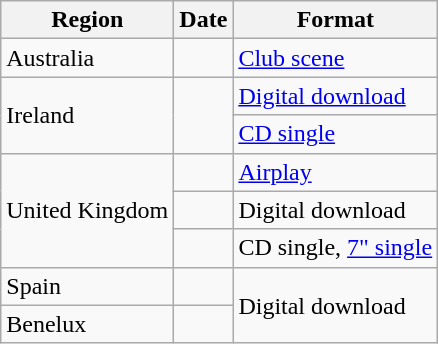<table class="wikitable">
<tr>
<th>Region</th>
<th>Date</th>
<th>Format</th>
</tr>
<tr>
<td>Australia</td>
<td></td>
<td><a href='#'>Club scene</a></td>
</tr>
<tr>
<td rowspan="2">Ireland</td>
<td rowspan="2"></td>
<td><a href='#'>Digital download</a></td>
</tr>
<tr>
<td><a href='#'>CD single</a></td>
</tr>
<tr>
<td rowspan="3">United Kingdom</td>
<td></td>
<td><a href='#'>Airplay</a></td>
</tr>
<tr>
<td></td>
<td>Digital download</td>
</tr>
<tr>
<td></td>
<td>CD single, <a href='#'>7" single</a></td>
</tr>
<tr>
<td>Spain</td>
<td></td>
<td rowspan="2">Digital download</td>
</tr>
<tr>
<td>Benelux</td>
<td></td>
</tr>
</table>
